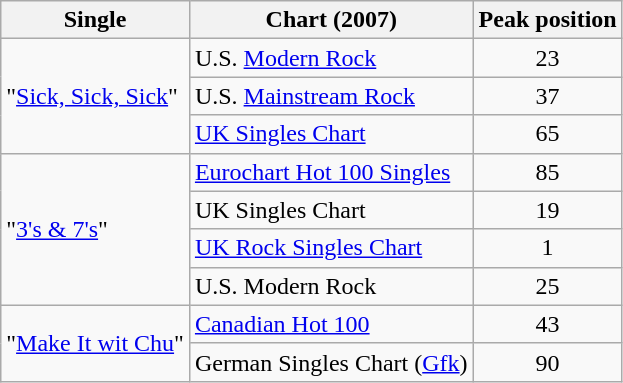<table class="wikitable">
<tr>
<th>Single</th>
<th>Chart (2007)</th>
<th>Peak position</th>
</tr>
<tr>
<td rowspan="3">"<a href='#'>Sick, Sick, Sick</a>"</td>
<td>U.S. <a href='#'>Modern Rock</a></td>
<td style="text-align:center;">23</td>
</tr>
<tr>
<td>U.S. <a href='#'>Mainstream Rock</a></td>
<td style="text-align:center;">37</td>
</tr>
<tr>
<td><a href='#'>UK Singles Chart</a></td>
<td style="text-align:center;">65</td>
</tr>
<tr>
<td rowspan="4">"<a href='#'>3's & 7's</a>"</td>
<td><a href='#'>Eurochart Hot 100 Singles</a></td>
<td style="text-align:center;">85</td>
</tr>
<tr>
<td>UK Singles Chart</td>
<td style="text-align:center;">19</td>
</tr>
<tr>
<td><a href='#'>UK Rock Singles Chart</a></td>
<td style="text-align:center;">1</td>
</tr>
<tr>
<td>U.S. Modern Rock</td>
<td style="text-align:center;">25</td>
</tr>
<tr>
<td rowspan="2">"<a href='#'>Make It wit Chu</a>"</td>
<td><a href='#'>Canadian Hot 100</a></td>
<td style="text-align:center;">43</td>
</tr>
<tr>
<td>German Singles Chart (<a href='#'>Gfk</a>)</td>
<td style="text-align:center;">90</td>
</tr>
</table>
